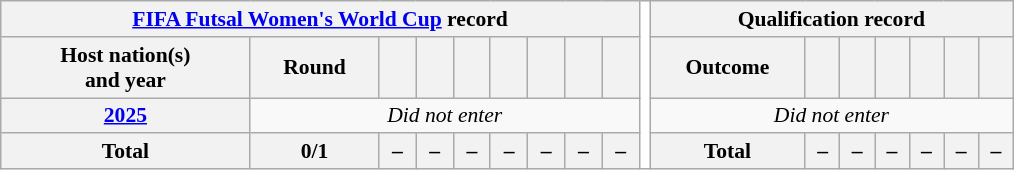<table class="wikitable" style="font-size:90%; text-align:center;">
<tr>
<th colspan="9"><a href='#'>FIFA Futsal Women's World Cup</a> record</th>
<th rowspan="4" style="width:1%;background:white"></th>
<th colspan=7>Qualification record</th>
</tr>
<tr>
<th scope="col">Host nation(s)<br>and year</th>
<th scope="col">Round</th>
<th scope="col"></th>
<th scope="col"></th>
<th scope="col"></th>
<th scope="col"></th>
<th scope="col"></th>
<th scope="col"></th>
<th scope="col"></th>
<th scope="col">Outcome</th>
<th scope="col"></th>
<th scope="col"></th>
<th scope="col"></th>
<th scope="col"></th>
<th scope="col"></th>
<th scope="col"></th>
</tr>
<tr>
<th scope="row"> <a href='#'>2025</a></th>
<td colspan="8"><em>Did not enter</em></td>
<td colspan="7"><em>Did not enter</em></td>
</tr>
<tr>
<th>Total</th>
<th>0/1</th>
<th>–</th>
<th>–</th>
<th>–</th>
<th>–</th>
<th>–</th>
<th>–</th>
<th>–</th>
<th>Total</th>
<th>–</th>
<th>–</th>
<th>–</th>
<th>–</th>
<th>–</th>
<th>–</th>
</tr>
</table>
